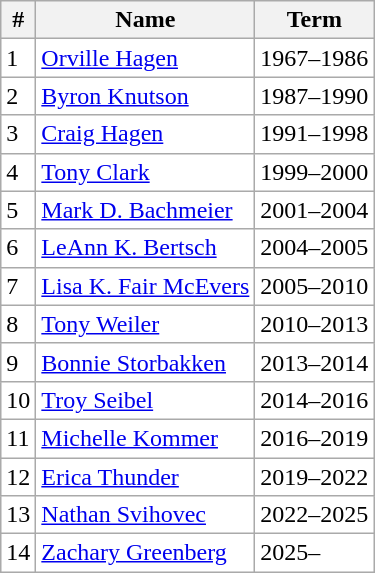<table class=wikitable>
<tr>
<th>#</th>
<th>Name</th>
<th>Term</th>
</tr>
<tr bgcolor=#FFFFFF>
<td>1</td>
<td><a href='#'>Orville Hagen</a></td>
<td>1967–1986</td>
</tr>
<tr bgcolor=#FFFFFF>
<td>2</td>
<td><a href='#'>Byron Knutson</a></td>
<td>1987–1990</td>
</tr>
<tr bgcolor=#FFFFFF>
<td>3</td>
<td><a href='#'>Craig Hagen</a></td>
<td>1991–1998</td>
</tr>
<tr bgcolor=#FFFFFF>
<td>4</td>
<td><a href='#'>Tony Clark</a></td>
<td>1999–2000</td>
</tr>
<tr bgcolor=#FFFFFF>
<td>5</td>
<td><a href='#'>Mark D. Bachmeier</a></td>
<td>2001–2004</td>
</tr>
<tr bgcolor=#FFFFFF>
<td>6</td>
<td><a href='#'>LeAnn K. Bertsch</a></td>
<td>2004–2005</td>
</tr>
<tr bgcolor=#FFFFFF>
<td>7</td>
<td><a href='#'>Lisa K. Fair McEvers</a></td>
<td>2005–2010</td>
</tr>
<tr bgcolor=#FFFFFF>
<td>8</td>
<td><a href='#'>Tony Weiler</a></td>
<td>2010–2013</td>
</tr>
<tr bgcolor=#FFFFFF>
<td>9</td>
<td><a href='#'>Bonnie Storbakken</a></td>
<td>2013–2014</td>
</tr>
<tr bgcolor=#FFFFFF>
<td>10</td>
<td><a href='#'>Troy Seibel</a></td>
<td>2014–2016</td>
</tr>
<tr bgcolor=#FFFFFF>
<td>11</td>
<td><a href='#'>Michelle Kommer</a></td>
<td>2016–2019</td>
</tr>
<tr bgcolor=#FFFFFF>
<td>12</td>
<td><a href='#'>Erica Thunder</a></td>
<td>2019–2022</td>
</tr>
<tr bgcolor=#FFFFFF>
<td>13</td>
<td><a href='#'>Nathan Svihovec</a></td>
<td>2022–2025</td>
</tr>
<tr bgcolor=#FFFFFF>
<td>14</td>
<td><a href='#'>Zachary Greenberg</a></td>
<td>2025–</td>
</tr>
</table>
